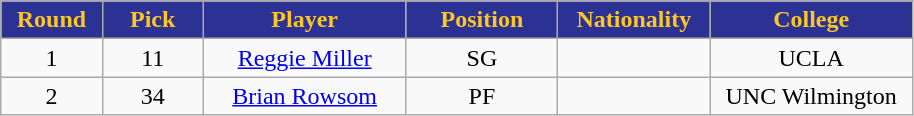<table class="wikitable sortable sortable">
<tr>
<th style="background:#2C3294; color:#fcc624" width="10%">Round</th>
<th style="background:#2C3294; color:#fcc624" width="10%">Pick</th>
<th style="background:#2C3294; color:#fcc624" width="20%">Player</th>
<th style="background:#2C3294; color:#fcc624" width="15%">Position</th>
<th style="background:#2C3294; color:#fcc624" width="15%">Nationality</th>
<th style="background:#2C3294; color:#fcc624" width="20%">College</th>
</tr>
<tr style="text-align: center">
<td>1</td>
<td>11</td>
<td><a href='#'>Reggie Miller</a></td>
<td>SG</td>
<td></td>
<td>UCLA</td>
</tr>
<tr style="text-align: center">
<td>2</td>
<td>34</td>
<td><a href='#'>Brian Rowsom</a></td>
<td>PF</td>
<td></td>
<td>UNC Wilmington</td>
</tr>
</table>
